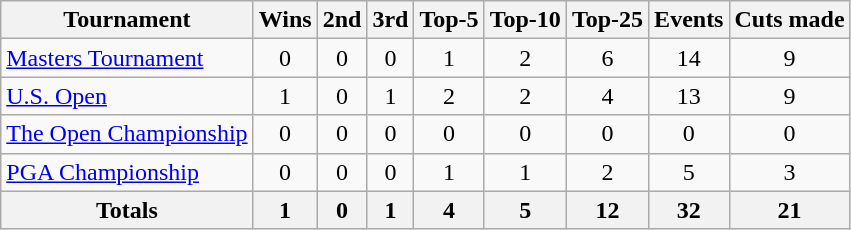<table class=wikitable style=text-align:center>
<tr>
<th>Tournament</th>
<th>Wins</th>
<th>2nd</th>
<th>3rd</th>
<th>Top-5</th>
<th>Top-10</th>
<th>Top-25</th>
<th>Events</th>
<th>Cuts made</th>
</tr>
<tr>
<td align=left><a href='#'>Masters Tournament</a></td>
<td>0</td>
<td>0</td>
<td>0</td>
<td>1</td>
<td>2</td>
<td>6</td>
<td>14</td>
<td>9</td>
</tr>
<tr>
<td align=left><a href='#'>U.S. Open</a></td>
<td>1</td>
<td>0</td>
<td>1</td>
<td>2</td>
<td>2</td>
<td>4</td>
<td>13</td>
<td>9</td>
</tr>
<tr>
<td align=left><a href='#'>The Open Championship</a></td>
<td>0</td>
<td>0</td>
<td>0</td>
<td>0</td>
<td>0</td>
<td>0</td>
<td>0</td>
<td>0</td>
</tr>
<tr>
<td align=left><a href='#'>PGA Championship</a></td>
<td>0</td>
<td>0</td>
<td>0</td>
<td>1</td>
<td>1</td>
<td>2</td>
<td>5</td>
<td>3</td>
</tr>
<tr>
<th>Totals</th>
<th>1</th>
<th>0</th>
<th>1</th>
<th>4</th>
<th>5</th>
<th>12</th>
<th>32</th>
<th>21</th>
</tr>
</table>
